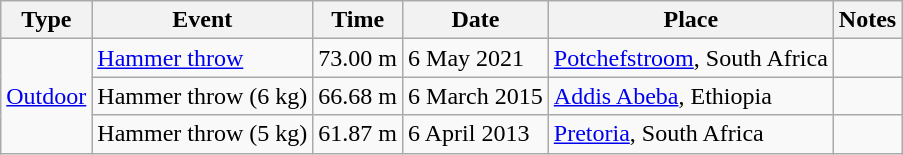<table class="wikitable">
<tr>
<th>Type</th>
<th>Event</th>
<th>Time</th>
<th>Date</th>
<th>Place</th>
<th>Notes</th>
</tr>
<tr>
<td rowspan=3><a href='#'>Outdoor</a></td>
<td><a href='#'>Hammer throw</a></td>
<td>73.00 m</td>
<td>6 May 2021</td>
<td><a href='#'>Potchefstroom</a>, South Africa</td>
<td></td>
</tr>
<tr>
<td>Hammer throw (6 kg)</td>
<td>66.68 m</td>
<td>6 March 2015</td>
<td><a href='#'>Addis Abeba</a>, Ethiopia</td>
<td></td>
</tr>
<tr>
<td>Hammer throw (5 kg)</td>
<td>61.87 m</td>
<td>6 April 2013</td>
<td><a href='#'>Pretoria</a>, South Africa</td>
<td></td>
</tr>
</table>
